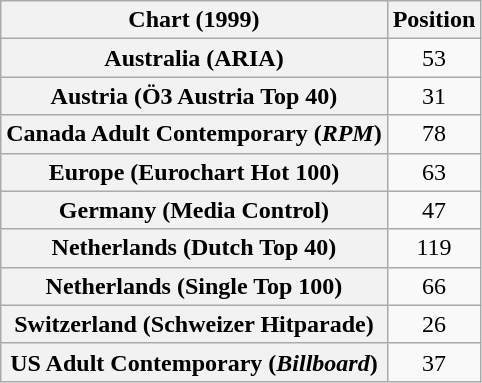<table class="wikitable sortable plainrowheaders" style="text-align:center">
<tr>
<th>Chart (1999)</th>
<th>Position</th>
</tr>
<tr>
<th scope="row">Australia (ARIA)</th>
<td>53</td>
</tr>
<tr>
<th scope="row">Austria (Ö3 Austria Top 40)</th>
<td>31</td>
</tr>
<tr>
<th scope="row">Canada Adult Contemporary (<em>RPM</em>)</th>
<td>78</td>
</tr>
<tr>
<th scope="row">Europe (Eurochart Hot 100)</th>
<td>63</td>
</tr>
<tr>
<th scope="row">Germany (Media Control)</th>
<td>47</td>
</tr>
<tr>
<th scope="row">Netherlands (Dutch Top 40)</th>
<td>119</td>
</tr>
<tr>
<th scope="row">Netherlands (Single Top 100)</th>
<td>66</td>
</tr>
<tr>
<th scope="row">Switzerland (Schweizer Hitparade)</th>
<td>26</td>
</tr>
<tr>
<th scope="row">US Adult Contemporary (<em>Billboard</em>)</th>
<td>37</td>
</tr>
</table>
